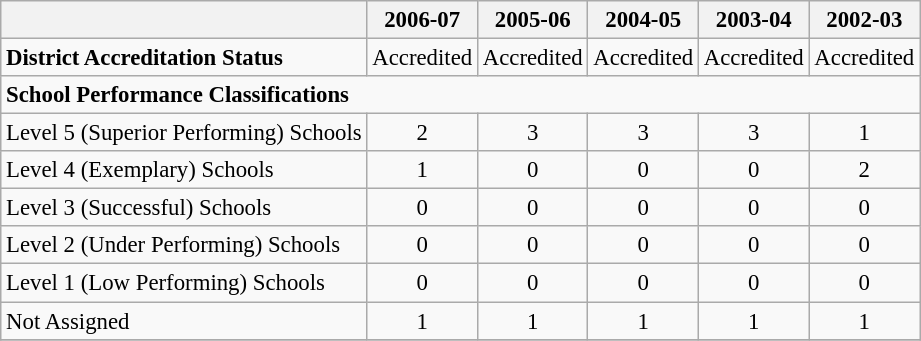<table class="wikitable" style="font-size: 95%;">
<tr>
<th></th>
<th>2006-07</th>
<th>2005-06</th>
<th>2004-05</th>
<th>2003-04</th>
<th>2002-03</th>
</tr>
<tr>
<td align="left"><strong>District Accreditation Status</strong></td>
<td align="center">Accredited</td>
<td align="center">Accredited</td>
<td align="center">Accredited</td>
<td align="center">Accredited</td>
<td align="center">Accredited</td>
</tr>
<tr>
<td align="left" colspan="6"><strong>School Performance Classifications</strong></td>
</tr>
<tr>
<td align="left">Level 5 (Superior Performing) Schools</td>
<td align="center">2</td>
<td align="center">3</td>
<td align="center">3</td>
<td align="center">3</td>
<td align="center">1</td>
</tr>
<tr>
<td align="left">Level 4 (Exemplary) Schools</td>
<td align="center">1</td>
<td align="center">0</td>
<td align="center">0</td>
<td align="center">0</td>
<td align="center">2</td>
</tr>
<tr>
<td align="left">Level 3 (Successful) Schools</td>
<td align="center">0</td>
<td align="center">0</td>
<td align="center">0</td>
<td align="center">0</td>
<td align="center">0</td>
</tr>
<tr>
<td align="left">Level 2 (Under Performing) Schools</td>
<td align="center">0</td>
<td align="center">0</td>
<td align="center">0</td>
<td align="center">0</td>
<td align="center">0</td>
</tr>
<tr>
<td align="left">Level 1 (Low Performing) Schools</td>
<td align="center">0</td>
<td align="center">0</td>
<td align="center">0</td>
<td align="center">0</td>
<td align="center">0</td>
</tr>
<tr>
<td align="left">Not Assigned</td>
<td align="center">1</td>
<td align="center">1</td>
<td align="center">1</td>
<td align="center">1</td>
<td align="center">1</td>
</tr>
<tr>
</tr>
</table>
